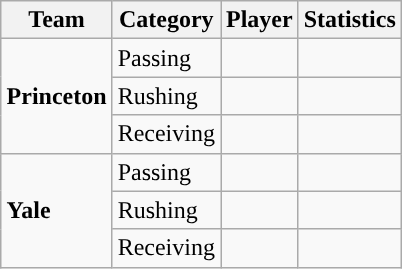<table class="wikitable" style="float: right;">
<tr>
<th>Team</th>
<th>Category</th>
<th>Player</th>
<th>Statistics</th>
</tr>
<tr>
<td rowspan=3><strong>Princeton</strong></td>
<td>Passing</td>
<td></td>
<td></td>
</tr>
<tr>
<td>Rushing</td>
<td></td>
<td></td>
</tr>
<tr>
<td>Receiving</td>
<td></td>
<td></td>
</tr>
<tr>
<td rowspan=3><strong>Yale</strong></td>
<td>Passing</td>
<td></td>
<td></td>
</tr>
<tr>
<td>Rushing</td>
<td></td>
<td></td>
</tr>
<tr>
<td>Receiving</td>
<td></td>
<td></td>
</tr>
</table>
